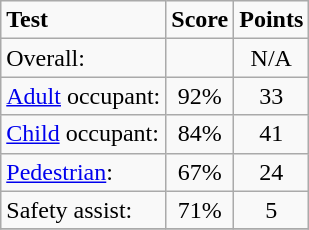<table class="wikitable">
<tr>
<td><strong>Test</strong></td>
<td><strong>Score</strong></td>
<td><strong>Points</strong></td>
</tr>
<tr>
<td>Overall:</td>
<td></td>
<td style="text-align:center;">N/A</td>
</tr>
<tr>
<td><a href='#'>Adult</a> occupant:</td>
<td style="text-align:center;">92%</td>
<td style="text-align:center;">33</td>
</tr>
<tr>
<td><a href='#'>Child</a> occupant:</td>
<td style="text-align:center;">84%</td>
<td style="text-align:center;">41</td>
</tr>
<tr>
<td><a href='#'>Pedestrian</a>:</td>
<td style="text-align:center;">67%</td>
<td style="text-align:center;">24</td>
</tr>
<tr>
<td>Safety assist:</td>
<td style="text-align:center;">71%</td>
<td style="text-align:center;">5</td>
</tr>
<tr>
</tr>
</table>
